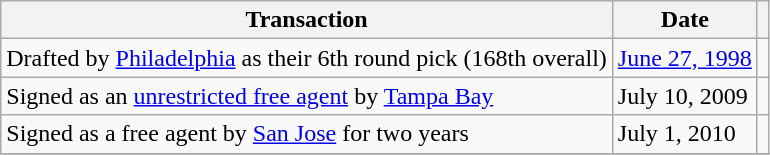<table class="wikitable">
<tr>
<th>Transaction</th>
<th>Date</th>
<th></th>
</tr>
<tr>
<td>Drafted by <a href='#'>Philadelphia</a> as their 6th round pick (168th overall)</td>
<td><a href='#'>June 27, 1998</a></td>
<td></td>
</tr>
<tr>
<td>Signed as an <a href='#'>unrestricted free agent</a> by <a href='#'>Tampa Bay</a></td>
<td>July 10, 2009</td>
<td></td>
</tr>
<tr>
<td>Signed as a free agent by <a href='#'>San Jose</a> for two years</td>
<td>July 1, 2010</td>
<td></td>
</tr>
<tr>
</tr>
</table>
